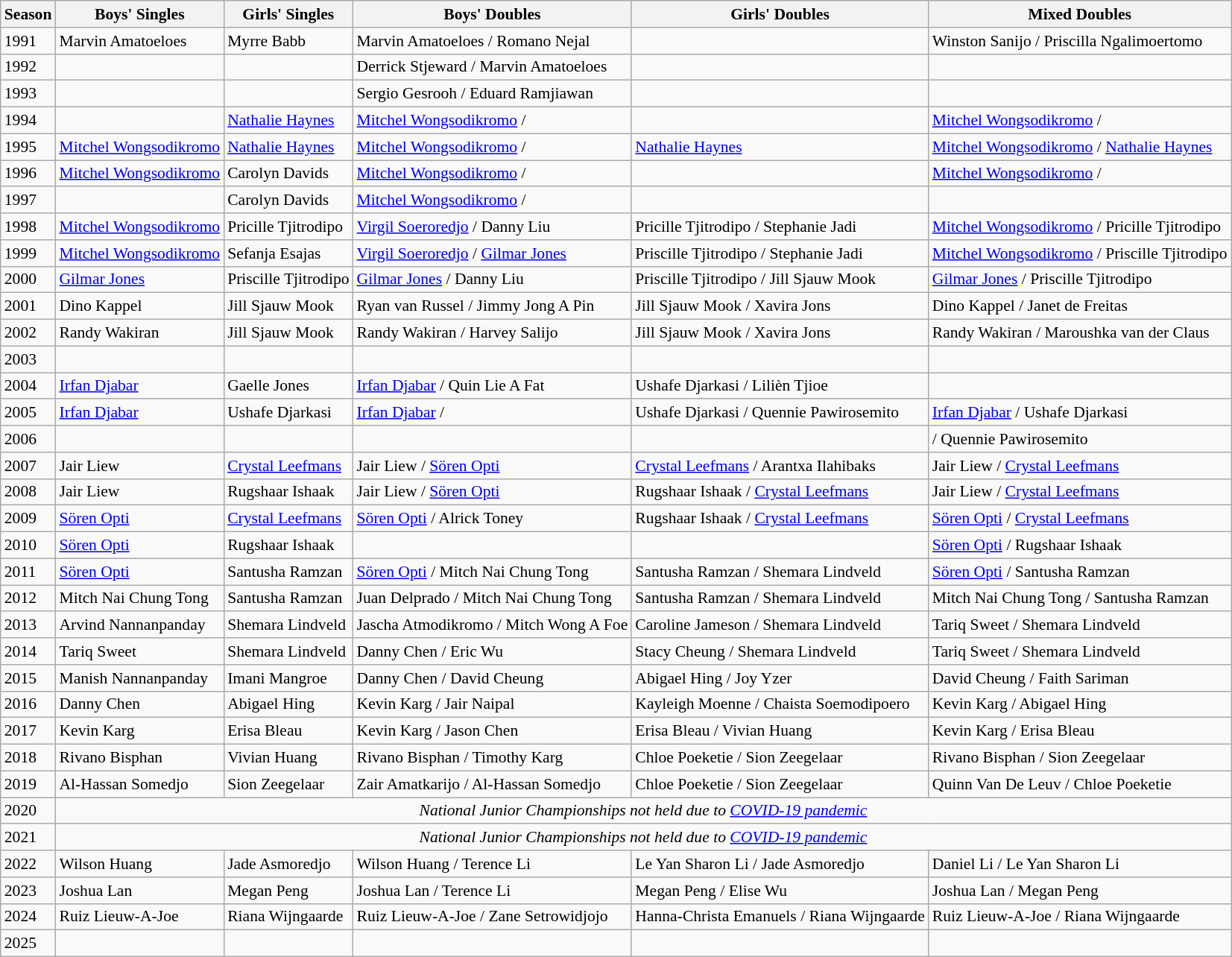<table class=wikitable style="font-size:90%;">
<tr>
<th>Season</th>
<th>Boys' Singles</th>
<th>Girls' Singles</th>
<th>Boys' Doubles</th>
<th>Girls' Doubles</th>
<th>Mixed Doubles</th>
</tr>
<tr>
<td>1991</td>
<td>Marvin Amatoeloes</td>
<td>Myrre Babb</td>
<td>Marvin Amatoeloes / Romano Nejal</td>
<td></td>
<td>Winston Sanijo / Priscilla Ngalimoertomo</td>
</tr>
<tr>
<td>1992</td>
<td></td>
<td></td>
<td>Derrick Stjeward / Marvin Amatoeloes</td>
<td></td>
<td></td>
</tr>
<tr>
<td>1993</td>
<td></td>
<td></td>
<td>Sergio Gesrooh / Eduard Ramjiawan</td>
<td></td>
<td></td>
</tr>
<tr>
<td>1994</td>
<td></td>
<td><a href='#'>Nathalie Haynes</a></td>
<td><a href='#'>Mitchel Wongsodikromo</a> /</td>
<td></td>
<td><a href='#'>Mitchel Wongsodikromo</a> /</td>
</tr>
<tr>
<td>1995</td>
<td><a href='#'>Mitchel Wongsodikromo</a></td>
<td><a href='#'>Nathalie Haynes</a></td>
<td><a href='#'>Mitchel Wongsodikromo</a> /</td>
<td><a href='#'>Nathalie Haynes</a></td>
<td><a href='#'>Mitchel Wongsodikromo</a> / <a href='#'>Nathalie Haynes</a></td>
</tr>
<tr>
<td>1996</td>
<td><a href='#'>Mitchel Wongsodikromo</a></td>
<td>Carolyn Davids</td>
<td><a href='#'>Mitchel Wongsodikromo</a> /</td>
<td></td>
<td><a href='#'>Mitchel Wongsodikromo</a> /</td>
</tr>
<tr>
<td>1997</td>
<td></td>
<td>Carolyn Davids</td>
<td><a href='#'>Mitchel Wongsodikromo</a> /</td>
<td></td>
<td></td>
</tr>
<tr>
<td>1998</td>
<td><a href='#'>Mitchel Wongsodikromo</a></td>
<td>Pricille Tjitrodipo</td>
<td><a href='#'>Virgil Soeroredjo</a> / Danny Liu</td>
<td>Pricille Tjitrodipo / Stephanie Jadi</td>
<td><a href='#'>Mitchel Wongsodikromo</a> / Pricille Tjitrodipo</td>
</tr>
<tr>
<td>1999</td>
<td><a href='#'>Mitchel Wongsodikromo</a></td>
<td>Sefanja Esajas</td>
<td><a href='#'>Virgil Soeroredjo</a> / <a href='#'>Gilmar Jones</a></td>
<td>Priscille Tjitrodipo / Stephanie Jadi</td>
<td><a href='#'>Mitchel Wongsodikromo</a> / Priscille Tjitrodipo</td>
</tr>
<tr>
<td>2000</td>
<td><a href='#'>Gilmar Jones</a></td>
<td>Priscille Tjitrodipo</td>
<td><a href='#'>Gilmar Jones</a> / Danny Liu</td>
<td>Priscille Tjitrodipo / Jill Sjauw Mook</td>
<td><a href='#'>Gilmar Jones</a> / Priscille Tjitrodipo</td>
</tr>
<tr>
<td>2001</td>
<td>Dino Kappel</td>
<td>Jill Sjauw Mook</td>
<td>Ryan van Russel / Jimmy Jong A Pin</td>
<td>Jill Sjauw Mook / Xavira Jons</td>
<td>Dino Kappel / Janet de Freitas</td>
</tr>
<tr>
<td>2002</td>
<td>Randy Wakiran</td>
<td>Jill Sjauw Mook</td>
<td>Randy Wakiran / Harvey Salijo</td>
<td>Jill Sjauw Mook / Xavira Jons</td>
<td>Randy Wakiran / Maroushka van der Claus</td>
</tr>
<tr>
<td>2003</td>
<td></td>
<td></td>
<td></td>
<td></td>
<td></td>
</tr>
<tr>
<td>2004</td>
<td><a href='#'>Irfan Djabar</a></td>
<td>Gaelle Jones</td>
<td><a href='#'>Irfan Djabar</a> / Quin Lie A Fat</td>
<td>Ushafe Djarkasi / Lilièn Tjioe</td>
<td></td>
</tr>
<tr>
<td>2005</td>
<td><a href='#'>Irfan Djabar</a></td>
<td>Ushafe Djarkasi</td>
<td><a href='#'>Irfan Djabar</a> /</td>
<td>Ushafe Djarkasi / Quennie Pawirosemito</td>
<td><a href='#'>Irfan Djabar</a> / Ushafe Djarkasi</td>
</tr>
<tr>
<td>2006</td>
<td></td>
<td></td>
<td></td>
<td></td>
<td>/ Quennie Pawirosemito</td>
</tr>
<tr>
<td>2007</td>
<td>Jair Liew</td>
<td><a href='#'>Crystal Leefmans</a></td>
<td>Jair Liew / <a href='#'>Sören Opti</a></td>
<td><a href='#'>Crystal Leefmans</a> / Arantxa Ilahibaks</td>
<td>Jair Liew / <a href='#'>Crystal Leefmans</a></td>
</tr>
<tr>
<td>2008</td>
<td>Jair Liew</td>
<td>Rugshaar Ishaak</td>
<td>Jair Liew / <a href='#'>Sören Opti</a></td>
<td>Rugshaar Ishaak / <a href='#'>Crystal Leefmans</a></td>
<td>Jair Liew / <a href='#'>Crystal Leefmans</a></td>
</tr>
<tr>
<td>2009</td>
<td><a href='#'>Sören Opti</a></td>
<td><a href='#'>Crystal Leefmans</a></td>
<td><a href='#'>Sören Opti</a> / Alrick Toney</td>
<td>Rugshaar Ishaak / <a href='#'>Crystal Leefmans</a></td>
<td><a href='#'>Sören Opti</a> / <a href='#'>Crystal Leefmans</a></td>
</tr>
<tr>
<td>2010</td>
<td><a href='#'>Sören Opti</a></td>
<td>Rugshaar Ishaak</td>
<td></td>
<td></td>
<td><a href='#'>Sören Opti</a> / Rugshaar Ishaak</td>
</tr>
<tr>
<td>2011</td>
<td><a href='#'>Sören Opti</a></td>
<td>Santusha Ramzan</td>
<td><a href='#'>Sören Opti</a> / Mitch Nai Chung Tong</td>
<td>Santusha Ramzan / Shemara Lindveld</td>
<td><a href='#'>Sören Opti</a> / Santusha Ramzan</td>
</tr>
<tr>
<td>2012</td>
<td>Mitch Nai Chung Tong</td>
<td>Santusha Ramzan</td>
<td>Juan Delprado / Mitch Nai Chung Tong</td>
<td>Santusha Ramzan / Shemara Lindveld</td>
<td>Mitch Nai Chung Tong / Santusha Ramzan</td>
</tr>
<tr>
<td>2013</td>
<td>Arvind Nannanpanday</td>
<td>Shemara Lindveld</td>
<td>Jascha Atmodikromo / Mitch Wong A Foe</td>
<td>Caroline Jameson / Shemara Lindveld</td>
<td>Tariq Sweet / Shemara Lindveld</td>
</tr>
<tr>
<td>2014</td>
<td>Tariq Sweet</td>
<td>Shemara Lindveld</td>
<td>Danny Chen / Eric Wu</td>
<td>Stacy Cheung / Shemara Lindveld</td>
<td>Tariq Sweet / Shemara Lindveld</td>
</tr>
<tr>
<td>2015</td>
<td>Manish Nannanpanday</td>
<td>Imani Mangroe</td>
<td>Danny Chen / David Cheung</td>
<td>Abigael Hing / Joy Yzer</td>
<td>David Cheung / Faith Sariman</td>
</tr>
<tr>
<td>2016</td>
<td>Danny Chen</td>
<td>Abigael Hing</td>
<td>Kevin Karg / Jair Naipal</td>
<td>Kayleigh Moenne / Chaista Soemodipoero</td>
<td>Kevin Karg / Abigael Hing</td>
</tr>
<tr>
<td>2017</td>
<td>Kevin Karg</td>
<td>Erisa Bleau</td>
<td>Kevin Karg / Jason Chen</td>
<td>Erisa Bleau / Vivian Huang</td>
<td>Kevin Karg / Erisa Bleau</td>
</tr>
<tr>
<td>2018</td>
<td>Rivano Bisphan</td>
<td>Vivian Huang</td>
<td>Rivano Bisphan / Timothy Karg</td>
<td>Chloe Poeketie / Sion Zeegelaar</td>
<td>Rivano Bisphan / Sion Zeegelaar</td>
</tr>
<tr>
<td>2019</td>
<td>Al-Hassan Somedjo</td>
<td>Sion Zeegelaar</td>
<td>Zair Amatkarijo / Al-Hassan Somedjo</td>
<td>Chloe Poeketie / Sion Zeegelaar</td>
<td>Quinn Van De Leuv / Chloe Poeketie</td>
</tr>
<tr>
<td>2020</td>
<td colspan=6 align=center><em>National Junior Championships not held due to <a href='#'>COVID-19 pandemic</a></em></td>
</tr>
<tr>
<td>2021</td>
<td colspan=6 align=center><em>National Junior Championships not held due to <a href='#'>COVID-19 pandemic</a></em></td>
</tr>
<tr>
<td>2022</td>
<td>Wilson Huang</td>
<td>Jade Asmoredjo</td>
<td>Wilson Huang  / Terence Li</td>
<td>Le Yan Sharon Li / Jade Asmoredjo</td>
<td>Daniel Li / Le Yan Sharon Li</td>
</tr>
<tr>
<td>2023</td>
<td>Joshua Lan</td>
<td>Megan Peng</td>
<td>Joshua Lan / Terence Li</td>
<td>Megan Peng / Elise Wu</td>
<td>Joshua Lan / Megan Peng</td>
</tr>
<tr>
<td>2024</td>
<td>Ruiz Lieuw-A-Joe</td>
<td>Riana Wijngaarde</td>
<td>Ruiz Lieuw-A-Joe / Zane Setrowidjojo</td>
<td>Hanna-Christa Emanuels / Riana Wijngaarde</td>
<td>Ruiz Lieuw-A-Joe / Riana Wijngaarde</td>
</tr>
<tr>
<td>2025</td>
<td></td>
<td></td>
<td></td>
<td></td>
<td></td>
</tr>
</table>
